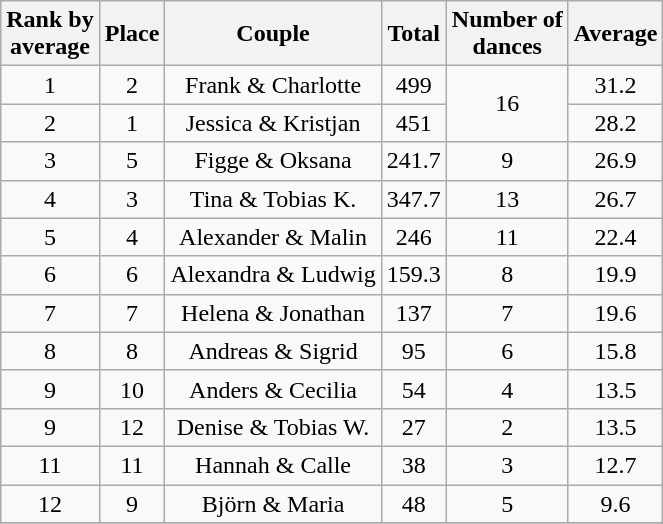<table class="wikitable sortable" style="text-align:center;" align="center">
<tr>
<th>Rank by<br> average</th>
<th>Place</th>
<th>Couple</th>
<th>Total</th>
<th>Number of<br> dances</th>
<th>Average</th>
</tr>
<tr>
<td>1</td>
<td>2</td>
<td>Frank & Charlotte</td>
<td>499</td>
<td rowspan=2>16</td>
<td>31.2</td>
</tr>
<tr>
<td>2</td>
<td>1</td>
<td>Jessica & Kristjan</td>
<td>451</td>
<td>28.2</td>
</tr>
<tr>
<td>3</td>
<td>5</td>
<td>Figge & Oksana</td>
<td>241.7</td>
<td>9</td>
<td>26.9</td>
</tr>
<tr>
<td>4</td>
<td>3</td>
<td>Tina & Tobias K.</td>
<td>347.7</td>
<td>13</td>
<td>26.7</td>
</tr>
<tr>
<td>5</td>
<td>4</td>
<td>Alexander & Malin</td>
<td>246</td>
<td>11</td>
<td>22.4</td>
</tr>
<tr>
<td>6</td>
<td>6</td>
<td>Alexandra & Ludwig</td>
<td>159.3</td>
<td>8</td>
<td>19.9</td>
</tr>
<tr>
<td>7</td>
<td>7</td>
<td>Helena & Jonathan</td>
<td>137</td>
<td>7</td>
<td>19.6</td>
</tr>
<tr>
<td>8</td>
<td>8</td>
<td>Andreas & Sigrid</td>
<td>95</td>
<td>6</td>
<td>15.8</td>
</tr>
<tr>
<td>9</td>
<td>10</td>
<td>Anders & Cecilia</td>
<td>54</td>
<td>4</td>
<td>13.5</td>
</tr>
<tr>
<td>9</td>
<td>12</td>
<td>Denise & Tobias W.</td>
<td>27</td>
<td>2</td>
<td>13.5</td>
</tr>
<tr>
<td>11</td>
<td>11</td>
<td>Hannah & Calle</td>
<td>38</td>
<td>3</td>
<td>12.7</td>
</tr>
<tr>
<td>12</td>
<td>9</td>
<td>Björn & Maria</td>
<td>48</td>
<td>5</td>
<td>9.6</td>
</tr>
<tr>
</tr>
</table>
